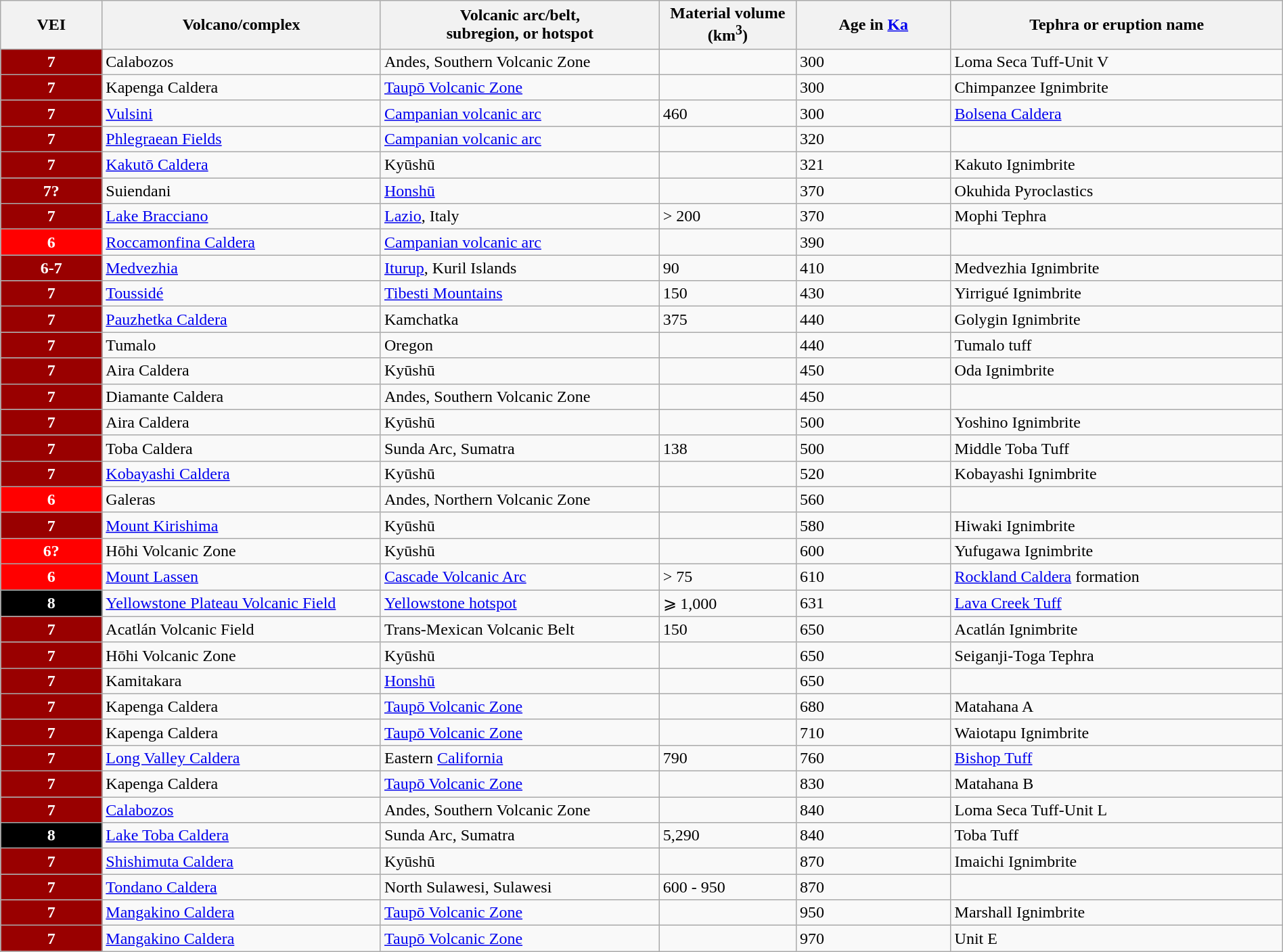<table class="wikitable sortable" width=100%>
<tr>
<th width=50px>VEI</th>
<th width=150px>Volcano/complex</th>
<th width=150px>Volcanic arc/belt,<br>subregion, or hotspot</th>
<th width=70px>Material volume (km<sup>3</sup>)</th>
<th data-sort-type="number" width=80px>Age in <a href='#'>Ka</a></th>
<th width=180px>Tephra or eruption name</th>
</tr>
<tr>
<th style="background:#900; color:white;">7</th>
<td>Calabozos</td>
<td>Andes, Southern Volcanic Zone</td>
<td></td>
<td>300</td>
<td>Loma Seca Tuff-Unit V</td>
</tr>
<tr>
<th style="background:#900; color:white;">7</th>
<td>Kapenga Caldera</td>
<td><a href='#'>Taupō Volcanic Zone</a></td>
<td></td>
<td>300</td>
<td>Chimpanzee Ignimbrite</td>
</tr>
<tr>
<th style="background:#900; color:white;">7</th>
<td><a href='#'>Vulsini</a></td>
<td><a href='#'>Campanian volcanic arc</a></td>
<td>460</td>
<td>300</td>
<td><a href='#'>Bolsena Caldera</a></td>
</tr>
<tr>
<th style="background:#900; color:white;">7</th>
<td><a href='#'>Phlegraean Fields</a></td>
<td><a href='#'>Campanian volcanic arc</a></td>
<td></td>
<td>320</td>
<td></td>
</tr>
<tr>
<th style="background:#900; color:white;">7</th>
<td><a href='#'>Kakutō Caldera</a></td>
<td>Kyūshū</td>
<td></td>
<td>321</td>
<td>Kakuto Ignimbrite</td>
</tr>
<tr>
<th style="background:#900; color:white;">7?</th>
<td>Suiendani</td>
<td><a href='#'>Honshū</a></td>
<td></td>
<td>370</td>
<td>Okuhida Pyroclastics</td>
</tr>
<tr>
<th style="background:#900; color:white;">7</th>
<td><a href='#'>Lake Bracciano</a></td>
<td><a href='#'>Lazio</a>, Italy</td>
<td>> 200</td>
<td>370</td>
<td>Mophi Tephra</td>
</tr>
<tr>
<th style="background:#f00; color:white;">6</th>
<td><a href='#'>Roccamonfina Caldera</a></td>
<td><a href='#'>Campanian volcanic arc</a></td>
<td></td>
<td>390</td>
</tr>
<tr>
<th style="background:#900; color:white;">6-7</th>
<td><a href='#'>Medvezhia</a></td>
<td><a href='#'>Iturup</a>, Kuril Islands</td>
<td>90</td>
<td>410</td>
<td>Medvezhia Ignimbrite</td>
</tr>
<tr>
<th style="background:#900; color:white;">7</th>
<td><a href='#'>Toussidé</a></td>
<td><a href='#'>Tibesti Mountains</a></td>
<td>150</td>
<td>430</td>
<td>Yirrigué Ignimbrite</td>
</tr>
<tr>
<th style="background:#900; color:white;">7</th>
<td><a href='#'>Pauzhetka Caldera</a></td>
<td>Kamchatka</td>
<td>375</td>
<td>440</td>
<td>Golygin Ignimbrite</td>
</tr>
<tr>
<th style="background:#900; color:white;">7</th>
<td>Tumalo</td>
<td>Oregon</td>
<td></td>
<td>440</td>
<td>Tumalo tuff</td>
</tr>
<tr>
<th style="background:#900; color:white;">7</th>
<td>Aira Caldera</td>
<td>Kyūshū</td>
<td></td>
<td>450</td>
<td>Oda Ignimbrite</td>
</tr>
<tr>
<th style="background:#900; color:white;">7</th>
<td>Diamante Caldera</td>
<td>Andes, Southern Volcanic Zone</td>
<td></td>
<td>450</td>
<td></td>
</tr>
<tr>
<th style="background:#900; color:white;">7</th>
<td>Aira Caldera</td>
<td>Kyūshū</td>
<td></td>
<td>500</td>
<td>Yoshino Ignimbrite</td>
</tr>
<tr>
<th style="background:#900; color:white;">7</th>
<td>Toba Caldera</td>
<td>Sunda Arc, Sumatra</td>
<td>138</td>
<td>500</td>
<td>Middle Toba Tuff</td>
</tr>
<tr>
<th style="background:#900; color:white;">7</th>
<td><a href='#'>Kobayashi Caldera</a></td>
<td>Kyūshū</td>
<td></td>
<td>520</td>
<td>Kobayashi Ignimbrite</td>
</tr>
<tr>
<th style="background:#f00; color:white;">6</th>
<td>Galeras</td>
<td>Andes, Northern Volcanic Zone</td>
<td></td>
<td>560</td>
<td></td>
</tr>
<tr>
<th style="background:#900; color:white;">7</th>
<td><a href='#'>Mount Kirishima</a></td>
<td>Kyūshū</td>
<td></td>
<td>580</td>
<td>Hiwaki Ignimbrite</td>
</tr>
<tr>
<th style="background:#f00; color:white;">6?</th>
<td>Hōhi Volcanic Zone</td>
<td>Kyūshū</td>
<td></td>
<td>600</td>
<td>Yufugawa Ignimbrite</td>
</tr>
<tr>
<th style="background:#f00; color:white;">6</th>
<td><a href='#'>Mount Lassen</a></td>
<td><a href='#'>Cascade Volcanic Arc</a></td>
<td>> 75</td>
<td>610</td>
<td><a href='#'>Rockland Caldera</a> formation</td>
</tr>
<tr>
<th style="background:#000; color:white;">8</th>
<td><a href='#'>Yellowstone Plateau Volcanic Field</a></td>
<td><a href='#'>Yellowstone hotspot</a></td>
<td>⩾ 1,000</td>
<td>631</td>
<td><a href='#'>Lava Creek Tuff</a></td>
</tr>
<tr>
<th style="background:#900; color:white;">7</th>
<td>Acatlán Volcanic Field</td>
<td>Trans-Mexican Volcanic Belt</td>
<td>150</td>
<td>650</td>
<td>Acatlán Ignimbrite</td>
</tr>
<tr>
<th style="background:#900; color:white;">7</th>
<td>Hōhi Volcanic Zone</td>
<td>Kyūshū</td>
<td></td>
<td>650</td>
<td>Seiganji-Toga Tephra</td>
</tr>
<tr>
<th style="background:#900; color:white;">7</th>
<td>Kamitakara</td>
<td><a href='#'>Honshū</a></td>
<td></td>
<td>650</td>
<td></td>
</tr>
<tr>
<th style="background:#900; color:white;">7</th>
<td>Kapenga Caldera</td>
<td><a href='#'>Taupō Volcanic Zone</a></td>
<td></td>
<td>680</td>
<td>Matahana A</td>
</tr>
<tr>
<th style="background:#900; color:white;">7</th>
<td>Kapenga Caldera</td>
<td><a href='#'>Taupō Volcanic Zone</a></td>
<td></td>
<td>710</td>
<td>Waiotapu Ignimbrite</td>
</tr>
<tr>
<th style="background:#900; color:white;">7</th>
<td><a href='#'>Long Valley Caldera</a></td>
<td>Eastern <a href='#'>California</a></td>
<td>790</td>
<td>760</td>
<td><a href='#'>Bishop Tuff</a></td>
</tr>
<tr>
<th style="background:#900; color:white;">7</th>
<td>Kapenga Caldera</td>
<td><a href='#'>Taupō Volcanic Zone</a></td>
<td></td>
<td>830</td>
<td>Matahana B</td>
</tr>
<tr>
<th style="background:#900; color:white;">7</th>
<td><a href='#'>Calabozos</a></td>
<td>Andes, Southern Volcanic Zone</td>
<td></td>
<td>840</td>
<td>Loma Seca Tuff-Unit L</td>
</tr>
<tr>
<th style="background:#000; color:white;">8</th>
<td><a href='#'>Lake Toba Caldera</a></td>
<td>Sunda Arc, Sumatra</td>
<td>5,290</td>
<td>840</td>
<td>Toba Tuff</td>
</tr>
<tr>
<th style="background:#900; color:white;">7</th>
<td><a href='#'>Shishimuta Caldera</a></td>
<td>Kyūshū</td>
<td></td>
<td>870</td>
<td>Imaichi Ignimbrite</td>
</tr>
<tr>
<th style="background:#900; color:white;">7</th>
<td><a href='#'>Tondano Caldera</a></td>
<td>North Sulawesi, Sulawesi</td>
<td>600 - 950</td>
<td>870</td>
<td></td>
</tr>
<tr>
<th style="background:#900; color:white;">7</th>
<td><a href='#'>Mangakino Caldera</a></td>
<td><a href='#'>Taupō Volcanic Zone</a></td>
<td></td>
<td>950</td>
<td>Marshall Ignimbrite</td>
</tr>
<tr>
<th style="background:#900; color:white;">7</th>
<td><a href='#'>Mangakino Caldera</a></td>
<td><a href='#'>Taupō Volcanic Zone</a></td>
<td></td>
<td>970</td>
<td>Unit E</td>
</tr>
</table>
